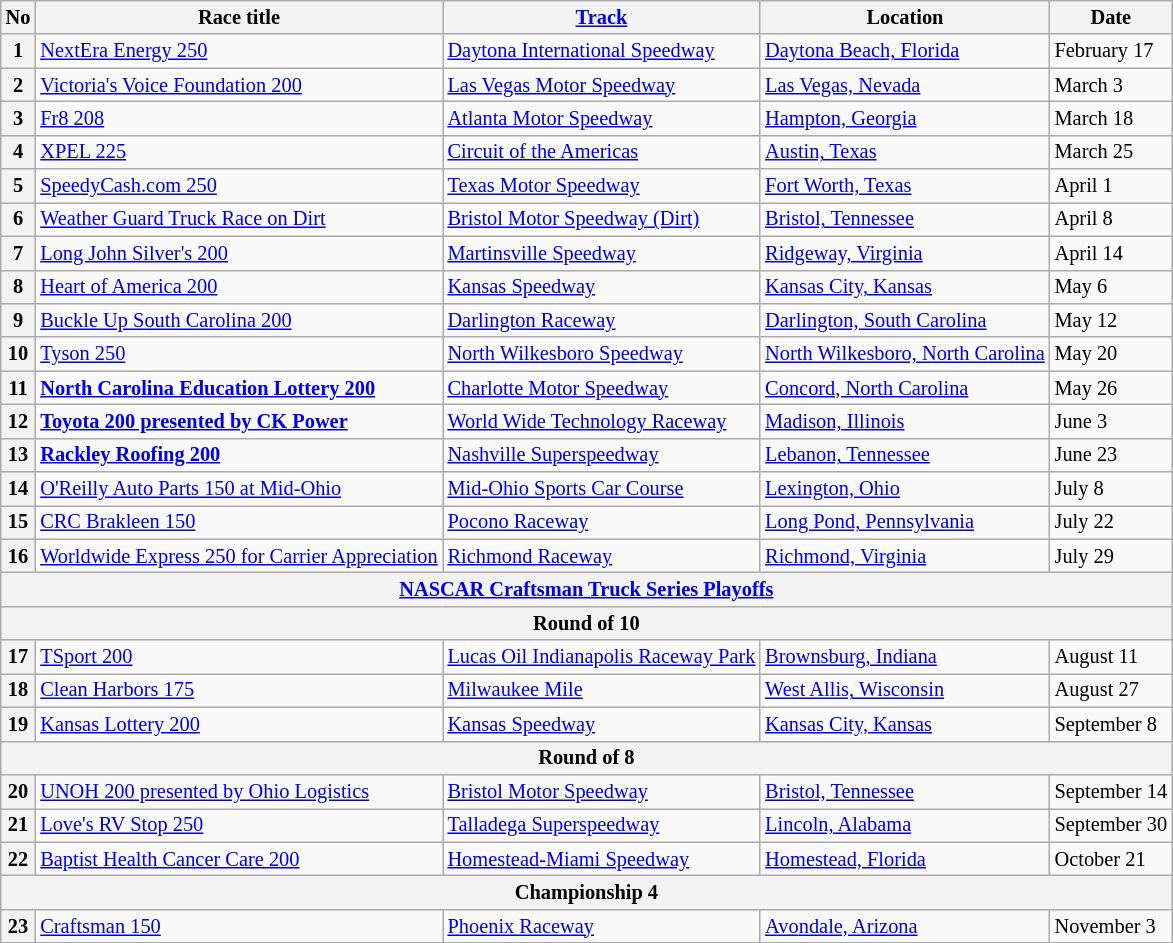<table class="wikitable" style="font-size:85%">
<tr>
<th>No</th>
<th>Race title</th>
<th><a href='#'>Track</a></th>
<th>Location</th>
<th>Date</th>
</tr>
<tr>
<th>1</th>
<td><a href='#'>NextEra Energy 250</a></td>
<td><a href='#'>Daytona International Speedway</a></td>
<td><a href='#'>Daytona Beach, Florida</a></td>
<td>February 17</td>
</tr>
<tr>
<th>2</th>
<td><a href='#'>Victoria's Voice Foundation 200</a></td>
<td><a href='#'>Las Vegas Motor Speedway</a></td>
<td><a href='#'>Las Vegas, Nevada</a></td>
<td>March 3</td>
</tr>
<tr>
<th>3</th>
<td><a href='#'>Fr8 208</a></td>
<td><a href='#'>Atlanta Motor Speedway</a></td>
<td><a href='#'>Hampton, Georgia</a></td>
<td>March 18</td>
</tr>
<tr>
<th>4</th>
<td><a href='#'>XPEL 225</a></td>
<td><a href='#'>Circuit of the Americas</a></td>
<td><a href='#'>Austin, Texas</a></td>
<td>March 25</td>
</tr>
<tr>
<th>5</th>
<td><a href='#'>SpeedyCash.com 250</a></td>
<td><a href='#'>Texas Motor Speedway</a></td>
<td><a href='#'>Fort Worth, Texas</a></td>
<td>April 1</td>
</tr>
<tr>
<th>6</th>
<td><a href='#'>Weather Guard Truck Race on Dirt</a></td>
<td><a href='#'>Bristol Motor Speedway (Dirt)</a></td>
<td><a href='#'>Bristol, Tennessee</a></td>
<td>April 8</td>
</tr>
<tr>
<th>7</th>
<td><a href='#'>Long John Silver's 200</a></td>
<td><a href='#'>Martinsville Speedway</a></td>
<td><a href='#'>Ridgeway, Virginia</a></td>
<td>April 14</td>
</tr>
<tr>
<th>8</th>
<td><a href='#'>Heart of America 200</a></td>
<td><a href='#'>Kansas Speedway</a></td>
<td><a href='#'>Kansas City, Kansas</a></td>
<td>May 6</td>
</tr>
<tr>
<th>9</th>
<td><a href='#'>Buckle Up South Carolina 200</a></td>
<td><a href='#'>Darlington Raceway</a></td>
<td><a href='#'>Darlington, South Carolina</a></td>
<td>May 12</td>
</tr>
<tr>
<th>10</th>
<td><a href='#'>Tyson 250</a></td>
<td><a href='#'>North Wilkesboro Speedway</a></td>
<td><a href='#'>North Wilkesboro, North Carolina</a></td>
<td>May 20</td>
</tr>
<tr>
<th>11</th>
<td><strong><a href='#'>North Carolina Education Lottery 200</a></strong></td>
<td><a href='#'>Charlotte Motor Speedway</a></td>
<td><a href='#'>Concord, North Carolina</a></td>
<td>May 26</td>
</tr>
<tr>
<th>12</th>
<td><strong><a href='#'>Toyota 200 presented by CK Power</a></strong></td>
<td><a href='#'>World Wide Technology Raceway</a></td>
<td><a href='#'>Madison, Illinois</a></td>
<td>June 3</td>
</tr>
<tr>
<th>13</th>
<td><strong><a href='#'>Rackley Roofing 200</a></strong></td>
<td><a href='#'>Nashville Superspeedway</a></td>
<td><a href='#'>Lebanon, Tennessee</a></td>
<td>June 23</td>
</tr>
<tr>
<th>14</th>
<td><a href='#'>O'Reilly Auto Parts 150 at Mid-Ohio</a></td>
<td><a href='#'>Mid-Ohio Sports Car Course</a></td>
<td><a href='#'>Lexington, Ohio</a></td>
<td>July 8</td>
</tr>
<tr>
<th>15</th>
<td><a href='#'>CRC Brakleen 150</a></td>
<td><a href='#'>Pocono Raceway</a></td>
<td><a href='#'>Long Pond, Pennsylvania</a></td>
<td>July 22</td>
</tr>
<tr>
<th>16</th>
<td><a href='#'>Worldwide Express 250 for Carrier Appreciation</a></td>
<td><a href='#'>Richmond Raceway</a></td>
<td><a href='#'>Richmond, Virginia</a></td>
<td>July 29</td>
</tr>
<tr>
<th colspan=5><a href='#'>NASCAR Craftsman Truck Series Playoffs</a></th>
</tr>
<tr>
<th colspan=5>Round of 10</th>
</tr>
<tr>
<th>17</th>
<td><a href='#'>TSport 200</a></td>
<td><a href='#'>Lucas Oil Indianapolis Raceway Park</a></td>
<td><a href='#'>Brownsburg, Indiana</a></td>
<td>August 11</td>
</tr>
<tr>
<th>18</th>
<td><a href='#'>Clean Harbors 175</a></td>
<td><a href='#'>Milwaukee Mile</a></td>
<td><a href='#'>West Allis, Wisconsin</a></td>
<td>August 27</td>
</tr>
<tr>
<th>19</th>
<td><a href='#'>Kansas Lottery 200</a></td>
<td><a href='#'>Kansas Speedway</a></td>
<td><a href='#'>Kansas City, Kansas</a></td>
<td>September 8</td>
</tr>
<tr>
<th colspan=5>Round of 8</th>
</tr>
<tr>
<th>20</th>
<td><a href='#'>UNOH 200 presented by Ohio Logistics</a></td>
<td><a href='#'>Bristol Motor Speedway</a></td>
<td><a href='#'>Bristol, Tennessee</a></td>
<td>September 14</td>
</tr>
<tr>
<th>21</th>
<td><a href='#'>Love's RV Stop 250</a></td>
<td><a href='#'>Talladega Superspeedway</a></td>
<td><a href='#'>Lincoln, Alabama</a></td>
<td>September 30</td>
</tr>
<tr>
<th>22</th>
<td><a href='#'>Baptist Health Cancer Care 200</a></td>
<td><a href='#'>Homestead-Miami Speedway</a></td>
<td><a href='#'>Homestead, Florida</a></td>
<td>October 21</td>
</tr>
<tr>
<th colspan=5>Championship 4</th>
</tr>
<tr>
<th>23</th>
<td><a href='#'>Craftsman 150</a></td>
<td><a href='#'>Phoenix Raceway</a></td>
<td><a href='#'>Avondale, Arizona</a></td>
<td>November 3</td>
</tr>
</table>
